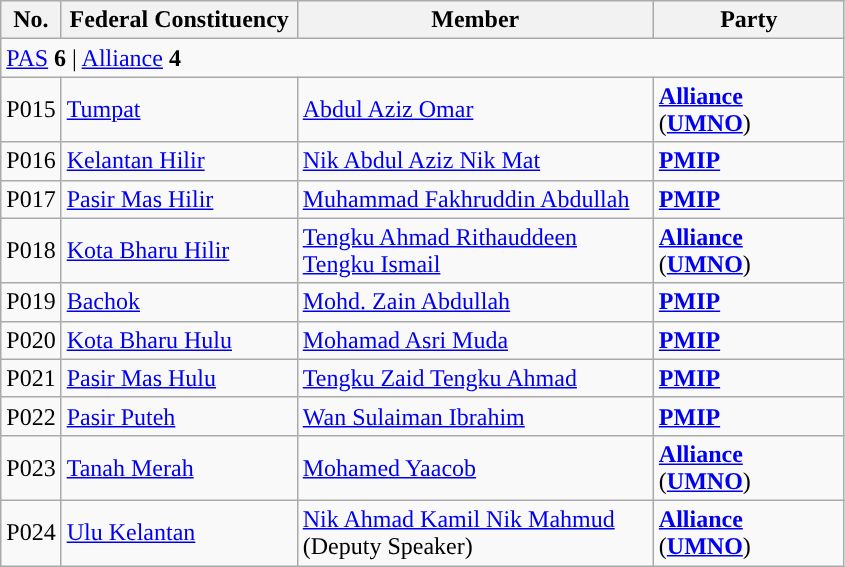<table class="wikitable sortable">
<tr>
<th style="width:30px;">No.</th>
<th style="width:150px;">Federal Constituency</th>
<th style="width:230px;">Member</th>
<th style="width:120px;">Party</th>
</tr>
<tr>
<td colspan="4"><a href='#'>PAS</a> <strong>6</strong> | <a href='#'>Alliance</a> <strong>4</strong></td>
</tr>
<tr>
<td>P015</td>
<td><a href='#'>Tumpat</a></td>
<td><a href='#'>Abdul Aziz Omar</a></td>
<td><strong><a href='#'>Alliance</a></strong> (<strong><a href='#'>UMNO</a></strong>)</td>
</tr>
<tr>
<td>P016</td>
<td><a href='#'>Kelantan Hilir</a></td>
<td><a href='#'>Nik Abdul Aziz Nik Mat</a></td>
<td><strong><a href='#'>PMIP</a></strong></td>
</tr>
<tr>
<td>P017</td>
<td><a href='#'>Pasir Mas Hilir</a></td>
<td><a href='#'>Muhammad Fakhruddin Abdullah</a></td>
<td><strong><a href='#'>PMIP</a></strong></td>
</tr>
<tr>
<td>P018</td>
<td><a href='#'>Kota Bharu Hilir</a></td>
<td><a href='#'>Tengku Ahmad Rithauddeen Tengku Ismail</a></td>
<td><strong><a href='#'>Alliance</a></strong> (<strong><a href='#'>UMNO</a></strong>)</td>
</tr>
<tr>
<td>P019</td>
<td><a href='#'>Bachok</a></td>
<td><a href='#'>Mohd. Zain Abdullah</a></td>
<td><strong><a href='#'>PMIP</a></strong></td>
</tr>
<tr>
<td>P020</td>
<td><a href='#'>Kota Bharu Hulu</a></td>
<td><a href='#'>Mohamad Asri Muda</a></td>
<td><strong><a href='#'>PMIP</a></strong></td>
</tr>
<tr>
<td>P021</td>
<td><a href='#'>Pasir Mas Hulu</a></td>
<td><a href='#'>Tengku Zaid Tengku Ahmad</a></td>
<td><strong><a href='#'>PMIP</a></strong></td>
</tr>
<tr>
<td>P022</td>
<td><a href='#'>Pasir Puteh</a></td>
<td><a href='#'>Wan Sulaiman Ibrahim</a></td>
<td><strong><a href='#'>PMIP</a></strong></td>
</tr>
<tr>
<td>P023</td>
<td><a href='#'>Tanah Merah</a></td>
<td><a href='#'>Mohamed Yaacob</a></td>
<td><strong><a href='#'>Alliance</a></strong> (<strong><a href='#'>UMNO</a></strong>)</td>
</tr>
<tr>
<td>P024</td>
<td><a href='#'>Ulu Kelantan</a></td>
<td><a href='#'>Nik Ahmad Kamil Nik Mahmud</a> (Deputy Speaker)</td>
<td><strong><a href='#'>Alliance</a></strong> (<strong><a href='#'>UMNO</a></strong>)</td>
</tr>
</table>
